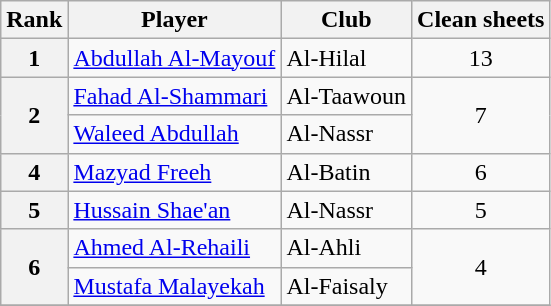<table class=wikitable>
<tr>
<th>Rank</th>
<th>Player</th>
<th>Club</th>
<th>Clean sheets</th>
</tr>
<tr>
<th>1</th>
<td> <a href='#'>Abdullah Al-Mayouf</a></td>
<td>Al-Hilal</td>
<td align=center>13</td>
</tr>
<tr>
<th rowspan=2>2</th>
<td> <a href='#'>Fahad Al-Shammari</a></td>
<td>Al-Taawoun</td>
<td align=center rowspan=2>7</td>
</tr>
<tr>
<td> <a href='#'>Waleed Abdullah</a></td>
<td>Al-Nassr</td>
</tr>
<tr>
<th>4</th>
<td> <a href='#'>Mazyad Freeh</a></td>
<td>Al-Batin</td>
<td align=center>6</td>
</tr>
<tr>
<th>5</th>
<td> <a href='#'>Hussain Shae'an</a></td>
<td>Al-Nassr</td>
<td align=center>5</td>
</tr>
<tr>
<th rowspan=2>6</th>
<td> <a href='#'>Ahmed Al-Rehaili</a></td>
<td>Al-Ahli</td>
<td align=center rowspan=2>4</td>
</tr>
<tr>
<td> <a href='#'>Mustafa Malayekah</a></td>
<td>Al-Faisaly</td>
</tr>
<tr>
</tr>
</table>
